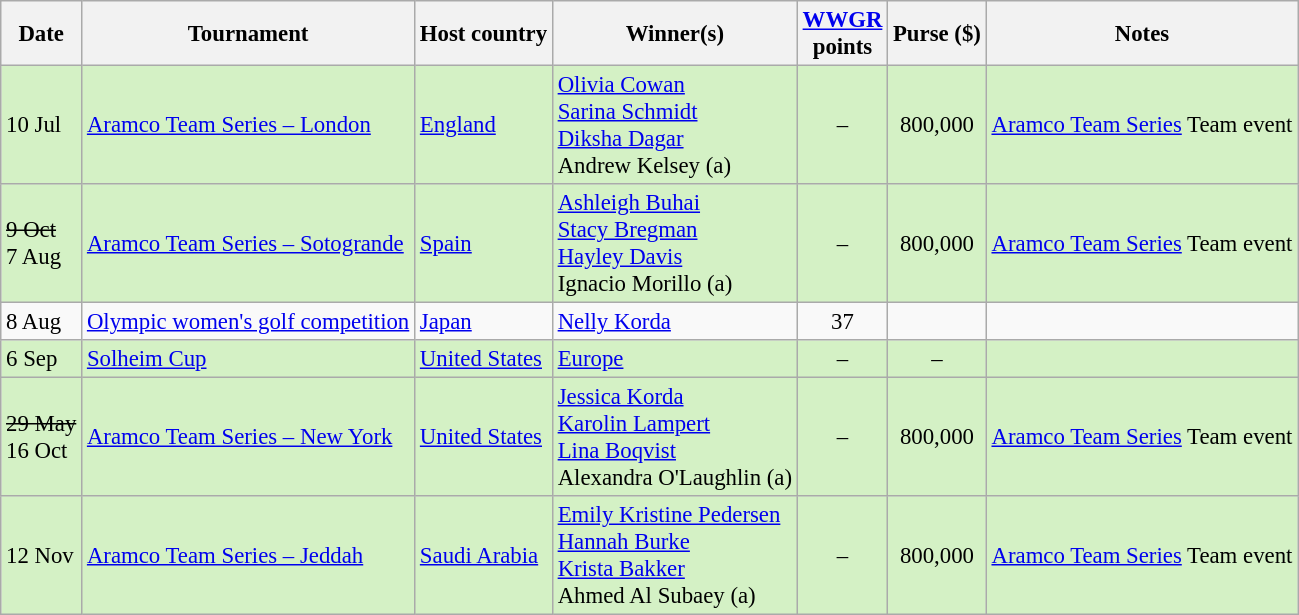<table class="wikitable sortable" style="font-size:95%">
<tr>
<th>Date</th>
<th>Tournament</th>
<th>Host country</th>
<th>Winner(s)</th>
<th><a href='#'>WWGR</a><br>points</th>
<th>Purse ($)</th>
<th>Notes</th>
</tr>
<tr style="background:#D4F1C5;">
<td>10 Jul</td>
<td><a href='#'>Aramco Team Series – London</a></td>
<td><a href='#'>England</a></td>
<td> <a href='#'>Olivia Cowan</a><br> <a href='#'>Sarina Schmidt</a><br> <a href='#'>Diksha Dagar</a><br> Andrew Kelsey (a)</td>
<td align=center>–</td>
<td align=center>800,000</td>
<td><a href='#'>Aramco Team Series</a> Team event</td>
</tr>
<tr style="background:#D4F1C5;">
<td><s>9 Oct</s><br>7 Aug</td>
<td><a href='#'>Aramco Team Series – Sotogrande</a></td>
<td><a href='#'>Spain</a></td>
<td> <a href='#'>Ashleigh Buhai</a><br> <a href='#'>Stacy Bregman</a><br> <a href='#'>Hayley Davis</a><br> Ignacio Morillo (a)</td>
<td align=center>–</td>
<td align=center>800,000</td>
<td><a href='#'>Aramco Team Series</a> Team event</td>
</tr>
<tr>
<td>8 Aug</td>
<td><a href='#'>Olympic women's golf competition</a></td>
<td><a href='#'>Japan</a></td>
<td> <a href='#'>Nelly Korda</a></td>
<td align=center>37</td>
<td></td>
</tr>
<tr style="background:#D4F1C5;">
<td>6 Sep</td>
<td><a href='#'>Solheim Cup</a></td>
<td><a href='#'>United States</a></td>
<td> <a href='#'>Europe</a></td>
<td align=center>–</td>
<td align=center>–</td>
<td></td>
</tr>
<tr style="background:#D4F1C5;">
<td><s>29 May</s><br>16 Oct</td>
<td><a href='#'>Aramco Team Series – New York</a></td>
<td><a href='#'>United States</a></td>
<td> <a href='#'>Jessica Korda</a><br> <a href='#'>Karolin Lampert</a><br> <a href='#'>Lina Boqvist</a><br> Alexandra O'Laughlin (a)</td>
<td align=center>–</td>
<td align=center>800,000</td>
<td><a href='#'>Aramco Team Series</a> Team event</td>
</tr>
<tr style="background:#D4F1C5;">
<td>12 Nov</td>
<td><a href='#'>Aramco Team Series – Jeddah</a></td>
<td><a href='#'>Saudi Arabia</a></td>
<td> <a href='#'>Emily Kristine Pedersen</a><br> <a href='#'>Hannah Burke</a><br> <a href='#'>Krista Bakker</a><br> Ahmed Al Subaey (a)</td>
<td align=center>–</td>
<td align=center>800,000</td>
<td><a href='#'>Aramco Team Series</a> Team event</td>
</tr>
</table>
